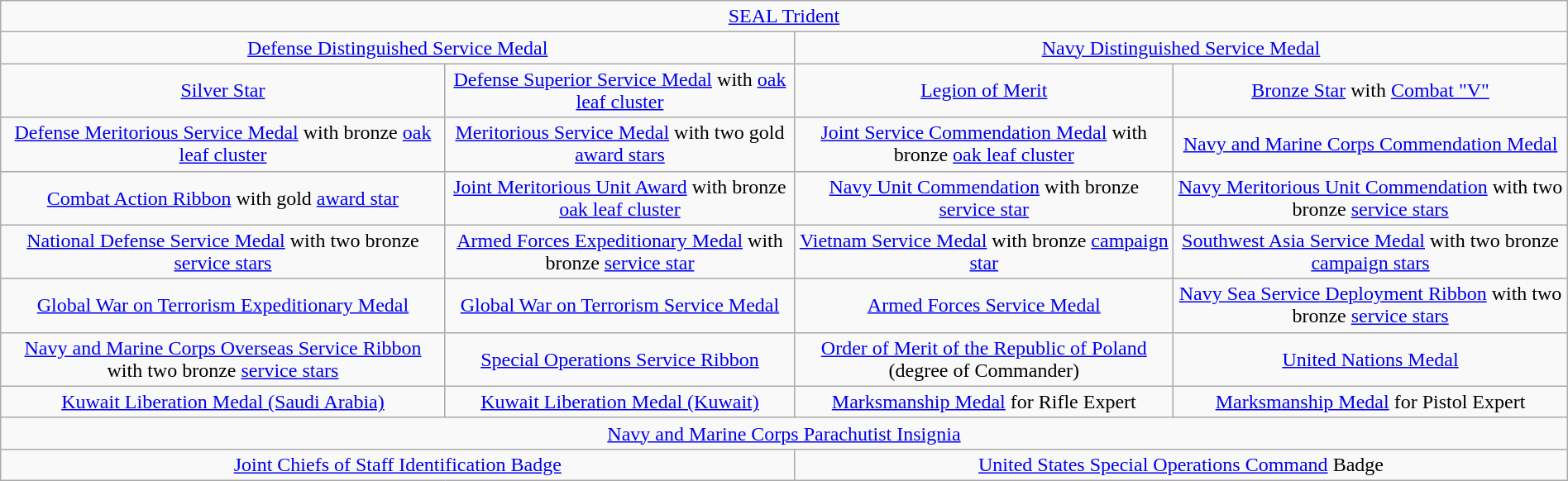<table class="wikitable" style="margin:1em auto; text-align:center;">
<tr>
<td colspan="4"><a href='#'>SEAL Trident</a></td>
</tr>
<tr>
<td colspan="2"><a href='#'>Defense Distinguished Service Medal</a></td>
<td colspan="2"><a href='#'>Navy Distinguished Service Medal</a></td>
</tr>
<tr>
<td><a href='#'>Silver Star</a></td>
<td><a href='#'>Defense Superior Service Medal</a> with <a href='#'>oak leaf cluster</a></td>
<td><a href='#'>Legion of Merit</a></td>
<td><a href='#'>Bronze Star</a> with <a href='#'>Combat "V"</a></td>
</tr>
<tr>
<td><a href='#'>Defense Meritorious Service Medal</a> with bronze <a href='#'>oak leaf cluster</a></td>
<td><a href='#'>Meritorious Service Medal</a> with two gold <a href='#'>award stars</a></td>
<td><a href='#'>Joint Service Commendation Medal</a> with bronze <a href='#'>oak leaf cluster</a></td>
<td><a href='#'>Navy and Marine Corps Commendation Medal</a></td>
</tr>
<tr>
<td><a href='#'>Combat Action Ribbon</a> with gold <a href='#'>award star</a></td>
<td><a href='#'>Joint Meritorious Unit Award</a> with bronze <a href='#'>oak leaf cluster</a></td>
<td><a href='#'>Navy Unit Commendation</a> with bronze <a href='#'>service star</a></td>
<td><a href='#'>Navy Meritorious Unit Commendation</a> with two bronze <a href='#'>service stars</a></td>
</tr>
<tr>
<td><a href='#'>National Defense Service Medal</a> with two bronze <a href='#'>service stars</a></td>
<td><a href='#'>Armed Forces Expeditionary Medal</a> with bronze <a href='#'>service star</a></td>
<td><a href='#'>Vietnam Service Medal</a> with bronze <a href='#'>campaign star</a></td>
<td><a href='#'>Southwest Asia Service Medal</a> with two bronze <a href='#'>campaign stars</a></td>
</tr>
<tr>
<td><a href='#'>Global War on Terrorism Expeditionary Medal</a></td>
<td><a href='#'>Global War on Terrorism Service Medal</a></td>
<td><a href='#'>Armed Forces Service Medal</a></td>
<td><a href='#'>Navy Sea Service Deployment Ribbon</a> with two bronze <a href='#'>service stars</a></td>
</tr>
<tr>
<td><a href='#'>Navy and Marine Corps Overseas Service Ribbon</a> with two bronze <a href='#'>service stars</a></td>
<td><a href='#'>Special Operations Service Ribbon</a></td>
<td><a href='#'>Order of Merit of the Republic of Poland</a> (degree of Commander)</td>
<td><a href='#'>United Nations Medal</a></td>
</tr>
<tr>
<td><a href='#'>Kuwait Liberation Medal (Saudi Arabia)</a></td>
<td><a href='#'>Kuwait Liberation Medal (Kuwait)</a></td>
<td><a href='#'>Marksmanship Medal</a> for Rifle Expert</td>
<td><a href='#'>Marksmanship Medal</a> for Pistol Expert</td>
</tr>
<tr>
<td colspan="4"><a href='#'>Navy and Marine Corps Parachutist Insignia</a></td>
</tr>
<tr>
<td colspan="2"><a href='#'>Joint Chiefs of Staff Identification Badge</a></td>
<td colspan="2"><a href='#'>United States Special Operations Command</a> Badge</td>
</tr>
</table>
